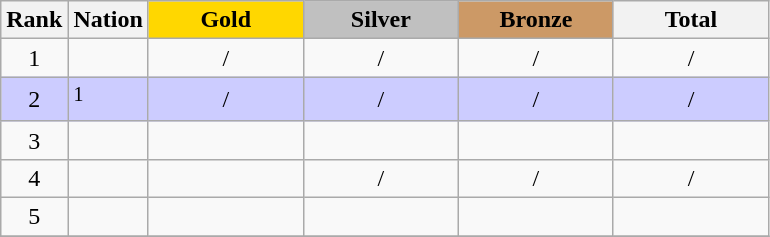<table class="wikitable sortable plainrowheaders" style="text-align: center">
<tr>
<th scope="col">Rank</th>
<th scope="col">Nation</th>
<th scope="col" style="background-color:gold; width:6em;">Gold</th>
<th scope="col" style="background-color:silver; width:6em;">Silver</th>
<th scope="col" style="background-color:#cc9966; width:6em;">Bronze</th>
<th scope="col" style="width:6em;">Total</th>
</tr>
<tr>
<td>1</td>
<td align=left> </td>
<td>/</td>
<td>/</td>
<td>/</td>
<td>/</td>
</tr>
<tr style="background-color:#ccccff">
<td>2</td>
<td align=left> <sup>1</sup> </td>
<td>/</td>
<td>/</td>
<td>/</td>
<td>/</td>
</tr>
<tr>
<td>3</td>
<td align=left></td>
<td></td>
<td></td>
<td></td>
<td></td>
</tr>
<tr>
<td>4</td>
<td align=left> </td>
<td></td>
<td>/</td>
<td>/</td>
<td>/</td>
</tr>
<tr>
<td>5</td>
<td align=left></td>
<td></td>
<td></td>
<td></td>
<td></td>
</tr>
<tr>
</tr>
</table>
